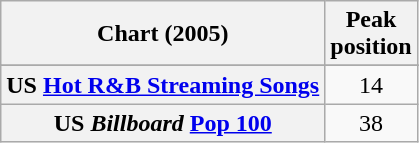<table class="wikitable sortable plainrowheaders" style="text-align:center;">
<tr>
<th scope="col">Chart (2005)</th>
<th scope="col">Peak<br>position</th>
</tr>
<tr>
</tr>
<tr>
</tr>
<tr>
</tr>
<tr>
</tr>
<tr>
</tr>
<tr>
</tr>
<tr>
</tr>
<tr>
</tr>
<tr>
</tr>
<tr>
</tr>
<tr>
</tr>
<tr>
<th scope="row">US <a href='#'>Hot R&B Streaming Songs</a></th>
<td>14</td>
</tr>
<tr>
<th scope="row">US <em>Billboard</em> <a href='#'>Pop 100</a></th>
<td>38</td>
</tr>
</table>
